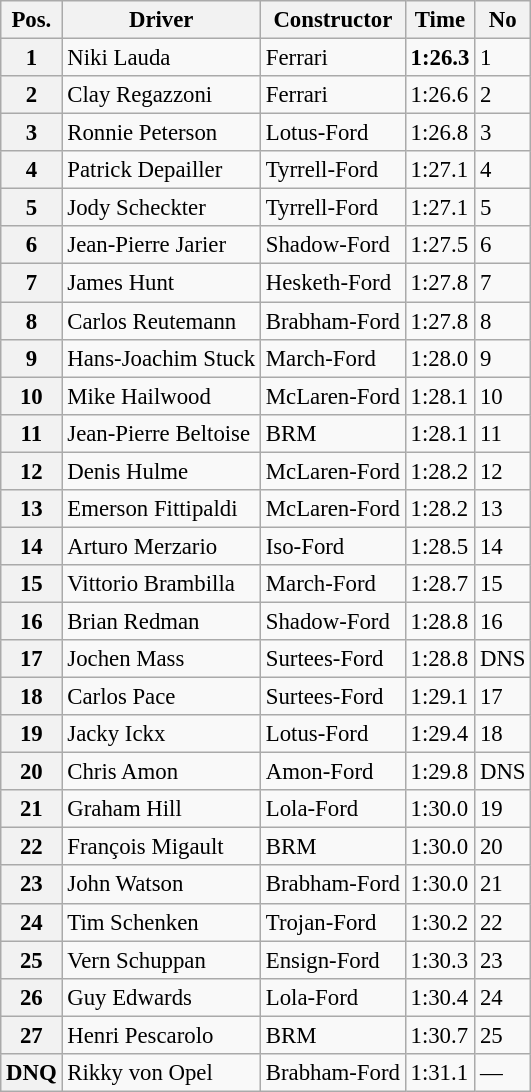<table class="wikitable sortable" style="font-size: 95%">
<tr>
<th>Pos.</th>
<th>Driver</th>
<th>Constructor</th>
<th>Time</th>
<th>No</th>
</tr>
<tr>
<th>1</th>
<td>Niki Lauda</td>
<td>Ferrari</td>
<td><strong>1:26.3</strong></td>
<td>1</td>
</tr>
<tr>
<th>2</th>
<td>Clay Regazzoni</td>
<td>Ferrari</td>
<td>1:26.6</td>
<td>2</td>
</tr>
<tr>
<th>3</th>
<td>Ronnie Peterson</td>
<td>Lotus-Ford</td>
<td>1:26.8</td>
<td>3</td>
</tr>
<tr>
<th>4</th>
<td>Patrick Depailler</td>
<td>Tyrrell-Ford</td>
<td>1:27.1</td>
<td>4</td>
</tr>
<tr>
<th>5</th>
<td>Jody Scheckter</td>
<td>Tyrrell-Ford</td>
<td>1:27.1</td>
<td>5</td>
</tr>
<tr>
<th>6</th>
<td>Jean-Pierre Jarier</td>
<td>Shadow-Ford</td>
<td>1:27.5</td>
<td>6</td>
</tr>
<tr>
<th>7</th>
<td>James Hunt</td>
<td>Hesketh-Ford</td>
<td>1:27.8</td>
<td>7</td>
</tr>
<tr>
<th>8</th>
<td>Carlos Reutemann</td>
<td>Brabham-Ford</td>
<td>1:27.8</td>
<td>8</td>
</tr>
<tr>
<th>9</th>
<td>Hans-Joachim Stuck</td>
<td>March-Ford</td>
<td>1:28.0</td>
<td>9</td>
</tr>
<tr>
<th>10</th>
<td>Mike Hailwood</td>
<td>McLaren-Ford</td>
<td>1:28.1</td>
<td>10</td>
</tr>
<tr>
<th>11</th>
<td>Jean-Pierre Beltoise</td>
<td>BRM</td>
<td>1:28.1</td>
<td>11</td>
</tr>
<tr>
<th>12</th>
<td>Denis Hulme</td>
<td>McLaren-Ford</td>
<td>1:28.2</td>
<td>12</td>
</tr>
<tr>
<th>13</th>
<td>Emerson Fittipaldi</td>
<td>McLaren-Ford</td>
<td>1:28.2</td>
<td>13</td>
</tr>
<tr>
<th>14</th>
<td>Arturo Merzario</td>
<td>Iso-Ford</td>
<td>1:28.5</td>
<td>14</td>
</tr>
<tr>
<th>15</th>
<td>Vittorio Brambilla</td>
<td>March-Ford</td>
<td>1:28.7</td>
<td>15</td>
</tr>
<tr>
<th>16</th>
<td>Brian Redman</td>
<td>Shadow-Ford</td>
<td>1:28.8</td>
<td>16</td>
</tr>
<tr>
<th>17</th>
<td>Jochen Mass</td>
<td>Surtees-Ford</td>
<td>1:28.8</td>
<td>DNS</td>
</tr>
<tr>
<th>18</th>
<td>Carlos Pace</td>
<td>Surtees-Ford</td>
<td>1:29.1</td>
<td>17</td>
</tr>
<tr>
<th>19</th>
<td>Jacky Ickx</td>
<td>Lotus-Ford</td>
<td>1:29.4</td>
<td>18</td>
</tr>
<tr>
<th>20</th>
<td>Chris Amon</td>
<td>Amon-Ford</td>
<td>1:29.8</td>
<td>DNS</td>
</tr>
<tr>
<th>21</th>
<td>Graham Hill</td>
<td>Lola-Ford</td>
<td>1:30.0</td>
<td>19</td>
</tr>
<tr>
<th>22</th>
<td>François Migault</td>
<td>BRM</td>
<td>1:30.0</td>
<td>20</td>
</tr>
<tr>
<th>23</th>
<td>John Watson</td>
<td>Brabham-Ford</td>
<td>1:30.0</td>
<td>21</td>
</tr>
<tr>
<th>24</th>
<td>Tim Schenken</td>
<td>Trojan-Ford</td>
<td>1:30.2</td>
<td>22</td>
</tr>
<tr>
<th>25</th>
<td>Vern Schuppan</td>
<td>Ensign-Ford</td>
<td>1:30.3</td>
<td>23</td>
</tr>
<tr>
<th>26</th>
<td>Guy Edwards</td>
<td>Lola-Ford</td>
<td>1:30.4</td>
<td>24</td>
</tr>
<tr>
<th>27</th>
<td>Henri Pescarolo</td>
<td>BRM</td>
<td>1:30.7</td>
<td>25</td>
</tr>
<tr>
<th>DNQ</th>
<td>Rikky von Opel</td>
<td>Brabham-Ford</td>
<td>1:31.1</td>
<td>—</td>
</tr>
</table>
